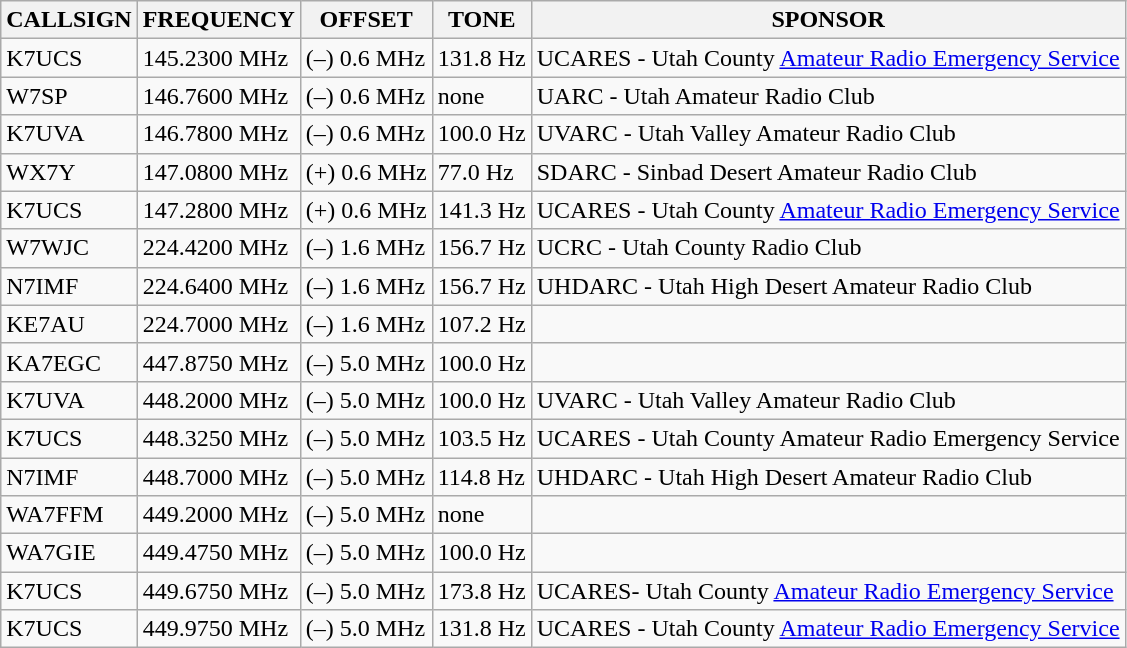<table class="wikitable sortable">
<tr>
<th><strong>CALLSIGN</strong></th>
<th><strong>FREQUENCY</strong></th>
<th><strong>OFFSET</strong></th>
<th><strong>TONE</strong></th>
<th><strong>SPONSOR</strong></th>
</tr>
<tr>
<td>K7UCS</td>
<td>145.2300 MHz</td>
<td>(–) 0.6 MHz</td>
<td>131.8 Hz</td>
<td>UCARES - Utah County <a href='#'>Amateur Radio Emergency Service</a></td>
</tr>
<tr>
<td>W7SP</td>
<td>146.7600 MHz</td>
<td>(–) 0.6 MHz</td>
<td>none</td>
<td>UARC - Utah Amateur Radio Club</td>
</tr>
<tr>
<td>K7UVA</td>
<td>146.7800 MHz</td>
<td>(–) 0.6 MHz</td>
<td>100.0 Hz</td>
<td>UVARC - Utah Valley Amateur Radio Club</td>
</tr>
<tr>
<td>WX7Y</td>
<td>147.0800 MHz</td>
<td>(+) 0.6 MHz</td>
<td>77.0 Hz</td>
<td>SDARC - Sinbad Desert Amateur Radio Club</td>
</tr>
<tr>
<td>K7UCS</td>
<td>147.2800 MHz</td>
<td>(+) 0.6 MHz</td>
<td>141.3 Hz</td>
<td>UCARES - Utah County <a href='#'>Amateur Radio Emergency Service</a></td>
</tr>
<tr>
<td>W7WJC</td>
<td>224.4200 MHz</td>
<td>(–) 1.6 MHz</td>
<td>156.7 Hz</td>
<td>UCRC - Utah County Radio Club</td>
</tr>
<tr>
<td>N7IMF</td>
<td>224.6400 MHz</td>
<td>(–) 1.6 MHz</td>
<td>156.7 Hz</td>
<td>UHDARC - Utah High Desert Amateur Radio Club</td>
</tr>
<tr>
<td>KE7AU</td>
<td>224.7000 MHz</td>
<td>(–) 1.6 MHz</td>
<td>107.2 Hz</td>
<td></td>
</tr>
<tr>
<td>KA7EGC</td>
<td>447.8750 MHz</td>
<td>(–) 5.0 MHz</td>
<td>100.0 Hz</td>
<td></td>
</tr>
<tr>
<td>K7UVA</td>
<td>448.2000 MHz</td>
<td>(–) 5.0 MHz</td>
<td>100.0 Hz</td>
<td>UVARC - Utah Valley Amateur Radio Club</td>
</tr>
<tr>
<td>K7UCS</td>
<td>448.3250 MHz</td>
<td>(–) 5.0 MHz</td>
<td>103.5 Hz</td>
<td>UCARES - Utah County Amateur Radio Emergency Service</td>
</tr>
<tr>
<td>N7IMF</td>
<td>448.7000 MHz</td>
<td>(–) 5.0 MHz</td>
<td>114.8 Hz</td>
<td>UHDARC - Utah High Desert Amateur Radio Club</td>
</tr>
<tr>
<td>WA7FFM</td>
<td>449.2000 MHz</td>
<td>(–) 5.0 MHz</td>
<td>none</td>
<td></td>
</tr>
<tr>
<td>WA7GIE</td>
<td>449.4750 MHz</td>
<td>(–) 5.0 MHz</td>
<td>100.0 Hz</td>
<td></td>
</tr>
<tr>
<td>K7UCS</td>
<td>449.6750 MHz</td>
<td>(–) 5.0 MHz</td>
<td>173.8 Hz</td>
<td>UCARES- Utah County <a href='#'>Amateur Radio Emergency Service</a></td>
</tr>
<tr>
<td>K7UCS</td>
<td>449.9750 MHz</td>
<td>(–) 5.0 MHz</td>
<td>131.8 Hz</td>
<td>UCARES - Utah County <a href='#'>Amateur Radio Emergency Service</a></td>
</tr>
</table>
